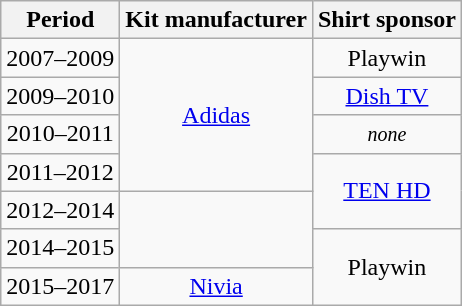<table class="wikitable" style="text-align:center;margin-left:1em;float:center">
<tr>
<th>Period</th>
<th>Kit manufacturer</th>
<th>Shirt sponsor</th>
</tr>
<tr>
<td>2007–2009</td>
<td rowspan=4><a href='#'>Adidas</a></td>
<td>Playwin</td>
</tr>
<tr>
<td>2009–2010</td>
<td><a href='#'>Dish TV</a></td>
</tr>
<tr>
<td>2010–2011</td>
<td><small><em>none</em></small></td>
</tr>
<tr>
<td>2011–2012</td>
<td rowspan=2><a href='#'>TEN HD</a></td>
</tr>
<tr>
<td>2012–2014</td>
<td rowspan=2></td>
</tr>
<tr>
<td>2014–2015</td>
<td rowspan=2>Playwin</td>
</tr>
<tr>
<td>2015–2017</td>
<td><a href='#'>Nivia</a></td>
</tr>
</table>
